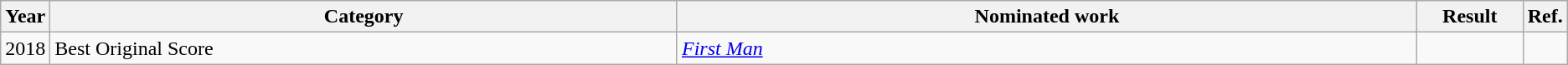<table class=wikitable>
<tr>
<th scope="col" style="width:1em;">Year</th>
<th scope="col" style="width:33em;">Category</th>
<th scope="col" style="width:39em;">Nominated work</th>
<th scope="col" style="width:5em;">Result</th>
<th scope="col" style="width:1em;">Ref.</th>
</tr>
<tr>
<td>2018</td>
<td>Best Original Score</td>
<td><em><a href='#'>First Man</a></em></td>
<td></td>
<td style="text-align:center;"></td>
</tr>
</table>
